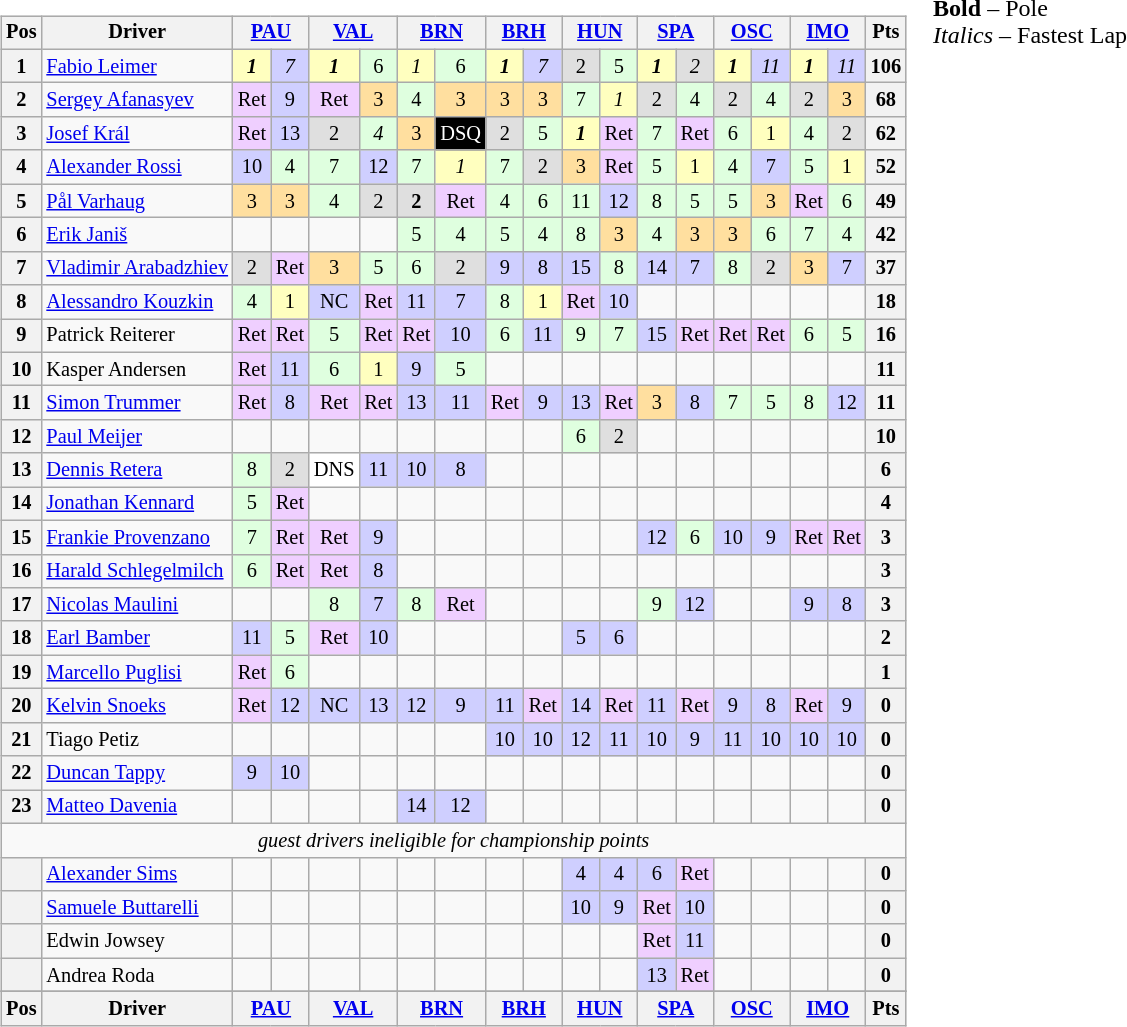<table>
<tr>
<td><br><table class="wikitable" style="font-size: 85%; text-align: center;">
<tr valign="top">
<th valign=middle>Pos</th>
<th valign=middle>Driver</th>
<th colspan=2><a href='#'>PAU</a><br></th>
<th colspan=2><a href='#'>VAL</a><br></th>
<th colspan=2><a href='#'>BRN</a><br></th>
<th colspan=2><a href='#'>BRH</a><br></th>
<th colspan=2><a href='#'>HUN</a><br></th>
<th colspan=2><a href='#'>SPA</a><br></th>
<th colspan=2><a href='#'>OSC</a><br></th>
<th colspan=2><a href='#'>IMO</a><br></th>
<th valign=middle>Pts</th>
</tr>
<tr>
<th>1</th>
<td align=left> <a href='#'>Fabio Leimer</a></td>
<td style="background:#ffffbf;"><strong><em>1</em></strong></td>
<td style="background:#cfcfff;"><em>7</em></td>
<td style="background:#ffffbf;"><strong><em>1</em></strong></td>
<td style="background:#dfffdf;">6</td>
<td style="background:#ffffbf;"><em>1</em></td>
<td style="background:#dfffdf;">6</td>
<td style="background:#ffffbf;"><strong><em>1</em></strong></td>
<td style="background:#cfcfff;"><em>7</em></td>
<td style="background:#dfdfdf;">2</td>
<td style="background:#dfffdf;">5</td>
<td style="background:#ffffbf;"><strong><em>1</em></strong></td>
<td style="background:#dfdfdf;"><em>2</em></td>
<td style="background:#ffffbf;"><strong><em>1</em></strong></td>
<td style="background:#cfcfff;"><em>11</em></td>
<td style="background:#ffffbf;"><strong><em>1</em></strong></td>
<td style="background:#cfcfff;"><em>11</em></td>
<th>106</th>
</tr>
<tr>
<th>2</th>
<td align=left> <a href='#'>Sergey Afanasyev</a></td>
<td style="background:#efcfff;">Ret</td>
<td style="background:#cfcfff;">9</td>
<td style="background:#efcfff;">Ret</td>
<td style="background:#ffdf9f;">3</td>
<td style="background:#dfffdf;">4</td>
<td style="background:#ffdf9f;">3</td>
<td style="background:#ffdf9f;">3</td>
<td style="background:#ffdf9f;">3</td>
<td style="background:#dfffdf;">7</td>
<td style="background:#ffffbf;"><em>1</em></td>
<td style="background:#dfdfdf;">2</td>
<td style="background:#dfffdf;">4</td>
<td style="background:#dfdfdf;">2</td>
<td style="background:#dfffdf;">4</td>
<td style="background:#dfdfdf;">2</td>
<td style="background:#ffdf9f;">3</td>
<th>68</th>
</tr>
<tr>
<th>3</th>
<td align=left> <a href='#'>Josef Král</a></td>
<td style="background:#efcfff;">Ret</td>
<td style="background:#cfcfff;">13</td>
<td style="background:#dfdfdf;">2</td>
<td style="background:#dfffdf;"><em>4</em></td>
<td style="background:#ffdf9f;">3</td>
<td style="background:black; color:white;">DSQ</td>
<td style="background:#dfdfdf;">2</td>
<td style="background:#dfffdf;">5</td>
<td style="background:#ffffbf;"><strong><em>1</em></strong></td>
<td style="background:#efcfff;">Ret</td>
<td style="background:#dfffdf;">7</td>
<td style="background:#efcfff;">Ret</td>
<td style="background:#dfffdf;">6</td>
<td style="background:#ffffbf;">1</td>
<td style="background:#dfffdf;">4</td>
<td style="background:#dfdfdf;">2</td>
<th>62</th>
</tr>
<tr>
<th>4</th>
<td align=left> <a href='#'>Alexander Rossi</a></td>
<td style="background:#cfcfff;">10</td>
<td style="background:#dfffdf;">4</td>
<td style="background:#dfffdf;">7</td>
<td style="background:#cfcfff;">12</td>
<td style="background:#dfffdf;">7</td>
<td style="background:#ffffbf;"><em>1</em></td>
<td style="background:#dfffdf;">7</td>
<td style="background:#dfdfdf;">2</td>
<td style="background:#ffdf9f;">3</td>
<td style="background:#efcfff;">Ret</td>
<td style="background:#dfffdf;">5</td>
<td style="background:#ffffbf;">1</td>
<td style="background:#dfffdf;">4</td>
<td style="background:#cfcfff;">7</td>
<td style="background:#dfffdf;">5</td>
<td style="background:#ffffbf;">1</td>
<th>52</th>
</tr>
<tr>
<th>5</th>
<td align=left> <a href='#'>Pål Varhaug</a></td>
<td style="background:#ffdf9f;">3</td>
<td style="background:#ffdf9f;">3</td>
<td style="background:#dfffdf;">4</td>
<td style="background:#dfdfdf;">2</td>
<td style="background:#dfdfdf;"><strong>2</strong></td>
<td style="background:#efcfff;">Ret</td>
<td style="background:#dfffdf;">4</td>
<td style="background:#dfffdf;">6</td>
<td style="background:#dfffdf;">11</td>
<td style="background:#cfcfff;">12</td>
<td style="background:#dfffdf;">8</td>
<td style="background:#dfffdf;">5</td>
<td style="background:#dfffdf;">5</td>
<td style="background:#ffdf9f;">3</td>
<td style="background:#efcfff;">Ret</td>
<td style="background:#dfffdf;">6</td>
<th>49</th>
</tr>
<tr>
<th>6</th>
<td align=left> <a href='#'>Erik Janiš</a></td>
<td></td>
<td></td>
<td></td>
<td></td>
<td style="background:#dfffdf;">5</td>
<td style="background:#dfffdf;">4</td>
<td style="background:#dfffdf;">5</td>
<td style="background:#dfffdf;">4</td>
<td style="background:#dfffdf;">8</td>
<td style="background:#ffdf9f;">3</td>
<td style="background:#dfffdf;">4</td>
<td style="background:#ffdf9f;">3</td>
<td style="background:#ffdf9f;">3</td>
<td style="background:#dfffdf;">6</td>
<td style="background:#dfffdf;">7</td>
<td style="background:#dfffdf;">4</td>
<th>42</th>
</tr>
<tr>
<th>7</th>
<td align=left nowrap> <a href='#'>Vladimir Arabadzhiev</a></td>
<td style="background:#dfdfdf;">2</td>
<td style="background:#efcfff;">Ret</td>
<td style="background:#ffdf9f;">3</td>
<td style="background:#dfffdf;">5</td>
<td style="background:#dfffdf;">6</td>
<td style="background:#dfdfdf;">2</td>
<td style="background:#cfcfff;">9</td>
<td style="background:#cfcfff;">8</td>
<td style="background:#cfcfff;">15</td>
<td style="background:#dfffdf;">8</td>
<td style="background:#cfcfff;">14</td>
<td style="background:#cfcfff;">7</td>
<td style="background:#dfffdf;">8</td>
<td style="background:#dfdfdf;">2</td>
<td style="background:#ffdf9f;">3</td>
<td style="background:#cfcfff;">7</td>
<th>37</th>
</tr>
<tr>
<th>8</th>
<td align=left> <a href='#'>Alessandro Kouzkin</a></td>
<td style="background:#dfffdf;">4</td>
<td style="background:#ffffbf;">1</td>
<td style="background:#cfcfff;">NC</td>
<td style="background:#efcfff;">Ret</td>
<td style="background:#cfcfff;">11</td>
<td style="background:#cfcfff;">7</td>
<td style="background:#dfffdf;">8</td>
<td style="background:#ffffbf;">1</td>
<td style="background:#efcfff;">Ret</td>
<td style="background:#cfcfff;">10</td>
<td></td>
<td></td>
<td></td>
<td></td>
<td></td>
<td></td>
<th>18</th>
</tr>
<tr>
<th>9</th>
<td align=left> Patrick Reiterer</td>
<td style="background:#efcfff;">Ret</td>
<td style="background:#efcfff;">Ret</td>
<td style="background:#dfffdf;">5</td>
<td style="background:#efcfff;">Ret</td>
<td style="background:#efcfff;">Ret</td>
<td style="background:#cfcfff;">10</td>
<td style="background:#dfffdf;">6</td>
<td style="background:#cfcfff;">11</td>
<td style="background:#dfffdf;">9</td>
<td style="background:#dfffdf;">7</td>
<td style="background:#cfcfff;">15</td>
<td style="background:#efcfff;">Ret</td>
<td style="background:#efcfff;">Ret</td>
<td style="background:#efcfff;">Ret</td>
<td style="background:#dfffdf;">6</td>
<td style="background:#dfffdf;">5</td>
<th>16</th>
</tr>
<tr>
<th>10</th>
<td align=left> Kasper Andersen</td>
<td style="background:#efcfff;">Ret</td>
<td style="background:#cfcfff;">11</td>
<td style="background:#dfffdf;">6</td>
<td style="background:#ffffbf;">1</td>
<td style="background:#cfcfff;">9</td>
<td style="background:#dfffdf;">5</td>
<td></td>
<td></td>
<td></td>
<td></td>
<td></td>
<td></td>
<td></td>
<td></td>
<td></td>
<td></td>
<th>11</th>
</tr>
<tr>
<th>11</th>
<td align=left> <a href='#'>Simon Trummer</a></td>
<td style="background:#efcfff;">Ret</td>
<td style="background:#cfcfff;">8</td>
<td style="background:#efcfff;">Ret</td>
<td style="background:#efcfff;">Ret</td>
<td style="background:#cfcfff;">13</td>
<td style="background:#cfcfff;">11</td>
<td style="background:#efcfff;">Ret</td>
<td style="background:#cfcfff;">9</td>
<td style="background:#cfcfff;">13</td>
<td style="background:#efcfff;">Ret</td>
<td style="background:#ffdf9f;">3</td>
<td style="background:#cfcfff;">8</td>
<td style="background:#dfffdf;">7</td>
<td style="background:#dfffdf;">5</td>
<td style="background:#dfffdf;">8</td>
<td style="background:#cfcfff;">12</td>
<th>11</th>
</tr>
<tr>
<th>12</th>
<td align=left> <a href='#'>Paul Meijer</a></td>
<td></td>
<td></td>
<td></td>
<td></td>
<td></td>
<td></td>
<td></td>
<td></td>
<td style="background:#dfffdf;">6</td>
<td style="background:#dfdfdf;">2</td>
<td></td>
<td></td>
<td></td>
<td></td>
<td></td>
<td></td>
<th>10</th>
</tr>
<tr>
<th>13</th>
<td align=left> <a href='#'>Dennis Retera</a></td>
<td style="background:#dfffdf;">8</td>
<td style="background:#dfdfdf;">2</td>
<td style="background:#ffffff;">DNS</td>
<td style="background:#cfcfff;">11</td>
<td style="background:#cfcfff;">10</td>
<td style="background:#cfcfff;">8</td>
<td></td>
<td></td>
<td></td>
<td></td>
<td></td>
<td></td>
<td></td>
<td></td>
<td></td>
<td></td>
<th>6</th>
</tr>
<tr>
<th>14</th>
<td align=left> <a href='#'>Jonathan Kennard</a></td>
<td style="background:#dfffdf;">5</td>
<td style="background:#efcfff;">Ret</td>
<td></td>
<td></td>
<td></td>
<td></td>
<td></td>
<td></td>
<td></td>
<td></td>
<td></td>
<td></td>
<td></td>
<td></td>
<td></td>
<td></td>
<th>4</th>
</tr>
<tr>
<th>15</th>
<td align=left> <a href='#'>Frankie Provenzano</a></td>
<td style="background:#dfffdf;">7</td>
<td style="background:#efcfff;">Ret</td>
<td style="background:#efcfff;">Ret</td>
<td style="background:#cfcfff;">9</td>
<td></td>
<td></td>
<td></td>
<td></td>
<td></td>
<td></td>
<td style="background:#cfcfff;">12</td>
<td style="background:#dfffdf;">6</td>
<td style="background:#cfcfff;">10</td>
<td style="background:#cfcfff;">9</td>
<td style="background:#efcfff;">Ret</td>
<td style="background:#efcfff;">Ret</td>
<th>3</th>
</tr>
<tr>
<th>16</th>
<td align=left nowrap> <a href='#'>Harald Schlegelmilch</a></td>
<td style="background:#dfffdf;">6</td>
<td style="background:#efcfff;">Ret</td>
<td style="background:#efcfff;">Ret</td>
<td style="background:#cfcfff;">8</td>
<td></td>
<td></td>
<td></td>
<td></td>
<td></td>
<td></td>
<td></td>
<td></td>
<td></td>
<td></td>
<td></td>
<td></td>
<th>3</th>
</tr>
<tr>
<th>17</th>
<td align=left> <a href='#'>Nicolas Maulini</a></td>
<td></td>
<td></td>
<td style="background:#dfffdf;">8</td>
<td style="background:#cfcfff;">7</td>
<td style="background:#dfffdf;">8</td>
<td style="background:#efcfff;">Ret</td>
<td></td>
<td></td>
<td></td>
<td></td>
<td style="background:#dfffdf;">9</td>
<td style="background:#cfcfff;">12</td>
<td></td>
<td></td>
<td style="background:#cfcfff;">9</td>
<td style="background:#cfcfff;">8</td>
<th>3</th>
</tr>
<tr>
<th>18</th>
<td align=left> <a href='#'>Earl Bamber</a></td>
<td style="background:#cfcfff;">11</td>
<td style="background:#dfffdf;">5</td>
<td style="background:#efcfff;">Ret</td>
<td style="background:#cfcfff;">10</td>
<td></td>
<td></td>
<td></td>
<td></td>
<td style="background:#cfcfff;">5</td>
<td style="background:#cfcfff;">6</td>
<td></td>
<td></td>
<td></td>
<td></td>
<td></td>
<td></td>
<th>2</th>
</tr>
<tr>
<th>19</th>
<td align=left> <a href='#'>Marcello Puglisi</a></td>
<td style="background:#efcfff;">Ret</td>
<td style="background:#dfffdf;">6</td>
<td></td>
<td></td>
<td></td>
<td></td>
<td></td>
<td></td>
<td></td>
<td></td>
<td></td>
<td></td>
<td></td>
<td></td>
<td></td>
<td></td>
<th>1</th>
</tr>
<tr>
<th>20</th>
<td align=left> <a href='#'>Kelvin Snoeks</a></td>
<td style="background:#efcfff;">Ret</td>
<td style="background:#cfcfff;">12</td>
<td style="background:#cfcfff;">NC</td>
<td style="background:#cfcfff;">13</td>
<td style="background:#cfcfff;">12</td>
<td style="background:#cfcfff;">9</td>
<td style="background:#cfcfff;">11</td>
<td style="background:#efcfff;">Ret</td>
<td style="background:#cfcfff;">14</td>
<td style="background:#efcfff;">Ret</td>
<td style="background:#cfcfff;">11</td>
<td style="background:#efcfff;">Ret</td>
<td style="background:#cfcfff;">9</td>
<td style="background:#cfcfff;">8</td>
<td style="background:#efcfff;">Ret</td>
<td style="background:#cfcfff;">9</td>
<th>0</th>
</tr>
<tr>
<th>21</th>
<td align=left> Tiago Petiz</td>
<td></td>
<td></td>
<td></td>
<td></td>
<td></td>
<td></td>
<td style="background:#cfcfff;">10</td>
<td style="background:#cfcfff;">10</td>
<td style="background:#cfcfff;">12</td>
<td style="background:#cfcfff;">11</td>
<td style="background:#cfcfff;">10</td>
<td style="background:#cfcfff;">9</td>
<td style="background:#cfcfff;">11</td>
<td style="background:#cfcfff;">10</td>
<td style="background:#cfcfff;">10</td>
<td style="background:#cfcfff;">10</td>
<th>0</th>
</tr>
<tr>
<th>22</th>
<td align=left> <a href='#'>Duncan Tappy</a></td>
<td style="background:#cfcfff;">9</td>
<td style="background:#cfcfff;">10</td>
<td></td>
<td></td>
<td></td>
<td></td>
<td></td>
<td></td>
<td></td>
<td></td>
<td></td>
<td></td>
<td></td>
<td></td>
<td></td>
<td></td>
<th>0</th>
</tr>
<tr>
<th>23</th>
<td align=left> <a href='#'>Matteo Davenia</a></td>
<td></td>
<td></td>
<td></td>
<td></td>
<td style="background:#cfcfff;">14</td>
<td style="background:#cfcfff;">12</td>
<td></td>
<td></td>
<td></td>
<td></td>
<td></td>
<td></td>
<td></td>
<td></td>
<td></td>
<td></td>
<th>0</th>
</tr>
<tr>
<td colspan=19 align=center><em>guest drivers ineligible for championship points</em></td>
</tr>
<tr>
<th></th>
<td align=left> <a href='#'>Alexander Sims</a></td>
<td></td>
<td></td>
<td></td>
<td></td>
<td></td>
<td></td>
<td></td>
<td></td>
<td style="background:#cfcfff;">4</td>
<td style="background:#cfcfff;">4</td>
<td style="background:#cfcfff;">6</td>
<td style="background:#efcfff;">Ret</td>
<td></td>
<td></td>
<td></td>
<td></td>
<th>0</th>
</tr>
<tr>
<th></th>
<td align=left> <a href='#'>Samuele Buttarelli</a></td>
<td></td>
<td></td>
<td></td>
<td></td>
<td></td>
<td></td>
<td></td>
<td></td>
<td style="background:#cfcfff;">10</td>
<td style="background:#cfcfff;">9</td>
<td style="background:#efcfff;">Ret</td>
<td style="background:#cfcfff;">10</td>
<td></td>
<td></td>
<td></td>
<td></td>
<th>0</th>
</tr>
<tr>
<th></th>
<td align=left> Edwin Jowsey</td>
<td></td>
<td></td>
<td></td>
<td></td>
<td></td>
<td></td>
<td></td>
<td></td>
<td></td>
<td></td>
<td style="background:#efcfff;">Ret</td>
<td style="background:#cfcfff;">11</td>
<td></td>
<td></td>
<td></td>
<td></td>
<th>0</th>
</tr>
<tr>
<th></th>
<td align=left> Andrea Roda</td>
<td></td>
<td></td>
<td></td>
<td></td>
<td></td>
<td></td>
<td></td>
<td></td>
<td></td>
<td></td>
<td style="background:#cfcfff;">13</td>
<td style="background:#efcfff;">Ret</td>
<td></td>
<td></td>
<td></td>
<td></td>
<th>0</th>
</tr>
<tr>
</tr>
<tr valign="top">
<th valign=middle>Pos</th>
<th valign=middle>Driver</th>
<th colspan=2><a href='#'>PAU</a><br></th>
<th colspan=2><a href='#'>VAL</a><br></th>
<th colspan=2><a href='#'>BRN</a><br></th>
<th colspan=2><a href='#'>BRH</a><br></th>
<th colspan=2><a href='#'>HUN</a><br></th>
<th colspan=2><a href='#'>SPA</a><br></th>
<th colspan=2><a href='#'>OSC</a><br></th>
<th colspan=2><a href='#'>IMO</a><br></th>
<th valign=middle>Pts</th>
</tr>
</table>
</td>
<td valign="top"><br>
<span><strong>Bold</strong> – Pole<br>
<em>Italics</em> – Fastest Lap</span></td>
</tr>
</table>
